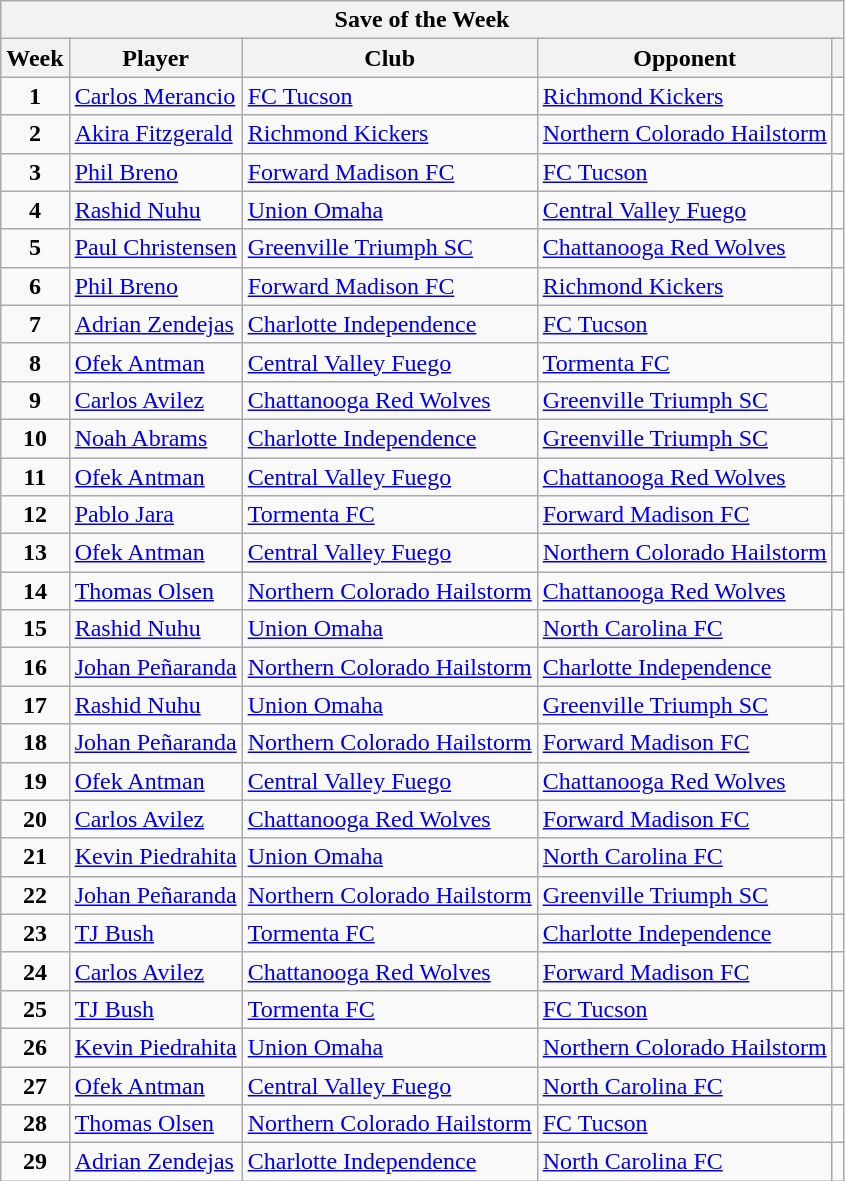<table class="wikitable collapsible collapsed">
<tr>
<th colspan="5">Save of the Week</th>
</tr>
<tr>
<th>Week</th>
<th>Player</th>
<th>Club</th>
<th>Opponent</th>
<th class="unsortable"></th>
</tr>
<tr>
<td style="text-align: center;"><strong>1</strong></td>
<td> <a href='#'>Carlos Merancio</a></td>
<td><a href='#'>FC Tucson</a></td>
<td><a href='#'>Richmond Kickers</a></td>
<td style="text-align:center"></td>
</tr>
<tr>
<td style="text-align: center;"><strong>2</strong></td>
<td> <a href='#'>Akira Fitzgerald</a></td>
<td><a href='#'>Richmond Kickers</a></td>
<td><a href='#'>Northern Colorado Hailstorm</a></td>
<td style="text-align:center"></td>
</tr>
<tr>
<td style="text-align: center;"><strong>3</strong></td>
<td> <a href='#'>Phil Breno</a></td>
<td><a href='#'>Forward Madison FC</a></td>
<td><a href='#'>FC Tucson</a></td>
<td style="text-align:center"></td>
</tr>
<tr>
<td style="text-align: center;"><strong>4</strong></td>
<td> <a href='#'>Rashid Nuhu</a></td>
<td><a href='#'>Union Omaha</a></td>
<td><a href='#'>Central Valley Fuego</a></td>
<td style="text-align:center"></td>
</tr>
<tr>
<td style="text-align: center;"><strong>5</strong></td>
<td> <a href='#'>Paul Christensen</a></td>
<td><a href='#'>Greenville Triumph SC</a></td>
<td><a href='#'>Chattanooga Red Wolves</a></td>
<td style="text-align:center"></td>
</tr>
<tr>
<td style="text-align: center;"><strong>6</strong></td>
<td> <a href='#'>Phil Breno</a></td>
<td><a href='#'>Forward Madison FC</a></td>
<td><a href='#'>Richmond Kickers</a></td>
<td style="text-align:center"></td>
</tr>
<tr>
<td style="text-align: center;"><strong>7</strong></td>
<td> <a href='#'>Adrian Zendejas</a></td>
<td><a href='#'>Charlotte Independence</a></td>
<td><a href='#'>FC Tucson</a></td>
<td style="text-align:center"></td>
</tr>
<tr>
<td style="text-align: center;"><strong>8</strong></td>
<td> <a href='#'>Ofek Antman</a></td>
<td><a href='#'>Central Valley Fuego</a></td>
<td><a href='#'>Tormenta FC</a></td>
<td style="text-align:center"></td>
</tr>
<tr>
<td style="text-align: center;"><strong>9</strong></td>
<td> <a href='#'>Carlos Avilez</a></td>
<td><a href='#'>Chattanooga Red Wolves</a></td>
<td><a href='#'>Greenville Triumph SC</a></td>
<td style="text-align:center"></td>
</tr>
<tr>
<td style="text-align: center;"><strong>10</strong></td>
<td> <a href='#'>Noah Abrams</a></td>
<td><a href='#'>Charlotte Independence</a></td>
<td><a href='#'>Greenville Triumph SC</a></td>
<td style="text-align:center"></td>
</tr>
<tr>
<td style="text-align: center;"><strong>11</strong></td>
<td> <a href='#'>Ofek Antman</a></td>
<td><a href='#'>Central Valley Fuego</a></td>
<td><a href='#'>Chattanooga Red Wolves</a></td>
<td style="text-align:center"></td>
</tr>
<tr>
<td style="text-align: center;"><strong>12</strong></td>
<td> <a href='#'>Pablo Jara</a></td>
<td><a href='#'>Tormenta FC</a></td>
<td><a href='#'>Forward Madison FC</a></td>
<td style="text-align:center"></td>
</tr>
<tr>
<td style="text-align: center;"><strong>13</strong></td>
<td> <a href='#'>Ofek Antman</a></td>
<td><a href='#'>Central Valley Fuego</a></td>
<td><a href='#'>Northern Colorado Hailstorm</a></td>
<td style="text-align:center"></td>
</tr>
<tr>
<td style="text-align: center;"><strong>14</strong></td>
<td> <a href='#'>Thomas Olsen</a></td>
<td><a href='#'>Northern Colorado Hailstorm</a></td>
<td><a href='#'>Chattanooga Red Wolves</a></td>
<td style="text-align:center"></td>
</tr>
<tr>
<td style="text-align: center;"><strong>15</strong></td>
<td> <a href='#'>Rashid Nuhu</a></td>
<td><a href='#'>Union Omaha</a></td>
<td><a href='#'>North Carolina FC</a></td>
<td style="text-align:center"></td>
</tr>
<tr>
<td style="text-align: center;"><strong>16</strong></td>
<td> <a href='#'>Johan Peñaranda</a></td>
<td><a href='#'>Northern Colorado Hailstorm</a></td>
<td><a href='#'>Charlotte Independence</a></td>
<td style="text-align:center"></td>
</tr>
<tr>
<td style="text-align: center;"><strong>17</strong></td>
<td> <a href='#'>Rashid Nuhu</a></td>
<td><a href='#'>Union Omaha</a></td>
<td><a href='#'>Greenville Triumph SC</a></td>
<td style="text-align:center"></td>
</tr>
<tr>
<td style="text-align: center;"><strong>18</strong></td>
<td> <a href='#'>Johan Peñaranda</a></td>
<td><a href='#'>Northern Colorado Hailstorm</a></td>
<td><a href='#'>Forward Madison FC</a></td>
<td style="text-align:center"></td>
</tr>
<tr>
<td style="text-align: center;"><strong>19</strong></td>
<td> <a href='#'>Ofek Antman</a></td>
<td><a href='#'>Central Valley Fuego</a></td>
<td><a href='#'>Chattanooga Red Wolves</a></td>
<td style="text-align:center"></td>
</tr>
<tr>
<td style="text-align: center;"><strong>20</strong></td>
<td> <a href='#'>Carlos Avilez</a></td>
<td><a href='#'>Chattanooga Red Wolves</a></td>
<td><a href='#'>Forward Madison FC</a></td>
<td style="text-align:center"></td>
</tr>
<tr>
<td style="text-align: center;"><strong>21</strong></td>
<td> <a href='#'>Kevin Piedrahita</a></td>
<td><a href='#'>Union Omaha</a></td>
<td><a href='#'>North Carolina FC</a></td>
<td style="text-align:center"></td>
</tr>
<tr>
<td style="text-align: center;"><strong>22</strong></td>
<td> <a href='#'>Johan Peñaranda</a></td>
<td><a href='#'>Northern Colorado Hailstorm</a></td>
<td><a href='#'>Greenville Triumph SC</a></td>
<td style="text-align:center"></td>
</tr>
<tr>
<td style="text-align: center;"><strong>23</strong></td>
<td> <a href='#'>TJ Bush</a></td>
<td><a href='#'>Tormenta FC</a></td>
<td><a href='#'>Charlotte Independence</a></td>
<td style="text-align:center"></td>
</tr>
<tr>
<td style="text-align: center;"><strong>24</strong></td>
<td> <a href='#'>Carlos Avilez</a></td>
<td><a href='#'>Chattanooga Red Wolves</a></td>
<td><a href='#'>Forward Madison FC</a></td>
<td style="text-align:center"></td>
</tr>
<tr>
<td style="text-align: center;"><strong>25</strong></td>
<td> <a href='#'>TJ Bush</a></td>
<td><a href='#'>Tormenta FC</a></td>
<td><a href='#'>FC Tucson</a></td>
<td style="text-align:center"></td>
</tr>
<tr>
<td style="text-align: center;"><strong>26</strong></td>
<td> <a href='#'>Kevin Piedrahita</a></td>
<td><a href='#'>Union Omaha</a></td>
<td><a href='#'>Northern Colorado Hailstorm</a></td>
<td style="text-align:center"></td>
</tr>
<tr>
<td style="text-align: center;"><strong>27</strong></td>
<td> <a href='#'>Ofek Antman</a></td>
<td><a href='#'>Central Valley Fuego</a></td>
<td><a href='#'>North Carolina FC</a></td>
<td style="text-align:center"></td>
</tr>
<tr>
<td style="text-align: center;"><strong>28</strong></td>
<td> <a href='#'>Thomas Olsen</a></td>
<td><a href='#'>Northern Colorado Hailstorm</a></td>
<td><a href='#'>FC Tucson</a></td>
<td style="text-align:center"></td>
</tr>
<tr>
<td style="text-align: center;"><strong>29</strong></td>
<td> <a href='#'>Adrian Zendejas</a></td>
<td><a href='#'>Charlotte Independence</a></td>
<td><a href='#'>North Carolina FC</a></td>
<td style="text-align:center"></td>
</tr>
</table>
